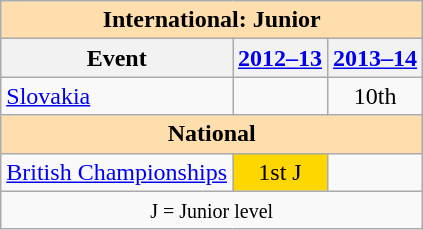<table class="wikitable" style="text-align:center">
<tr>
<th style="background-color: #ffdead; " colspan=3 align=center>International: Junior</th>
</tr>
<tr>
<th>Event</th>
<th><a href='#'>2012–13</a></th>
<th><a href='#'>2013–14</a></th>
</tr>
<tr>
<td align=left> <a href='#'>Slovakia</a></td>
<td></td>
<td>10th</td>
</tr>
<tr>
<th style="background-color: #ffdead; " colspan=3 align=center>National</th>
</tr>
<tr>
<td align=left><a href='#'>British Championships</a></td>
<td bgcolor=gold>1st J</td>
<td></td>
</tr>
<tr>
<td colspan=3 align=center><small> J = Junior level </small></td>
</tr>
</table>
